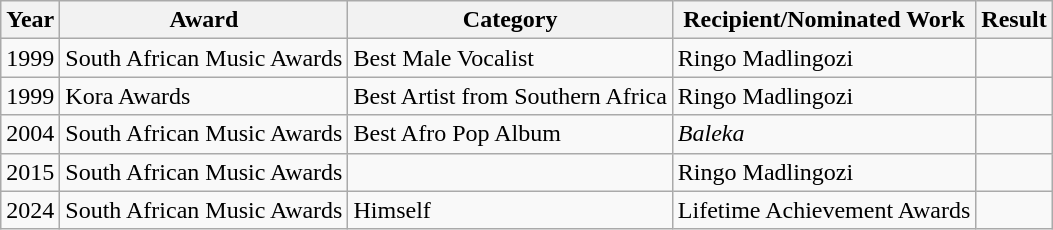<table class="wikitable">
<tr>
<th>Year</th>
<th>Award</th>
<th>Category</th>
<th>Recipient/Nominated Work</th>
<th>Result</th>
</tr>
<tr>
<td>1999</td>
<td>South African Music Awards</td>
<td>Best Male Vocalist</td>
<td>Ringo Madlingozi</td>
<td></td>
</tr>
<tr>
<td>1999</td>
<td>Kora Awards</td>
<td>Best Artist from Southern Africa</td>
<td>Ringo Madlingozi</td>
<td></td>
</tr>
<tr>
<td>2004</td>
<td>South African Music Awards</td>
<td>Best Afro Pop Album</td>
<td><em>Baleka</em></td>
<td></td>
</tr>
<tr>
<td>2015</td>
<td>South African Music Awards</td>
<td></td>
<td>Ringo Madlingozi</td>
<td></td>
</tr>
<tr>
<td>2024</td>
<td>South African Music Awards</td>
<td>Himself</td>
<td>Lifetime Achievement Awards</td>
<td></td>
</tr>
</table>
